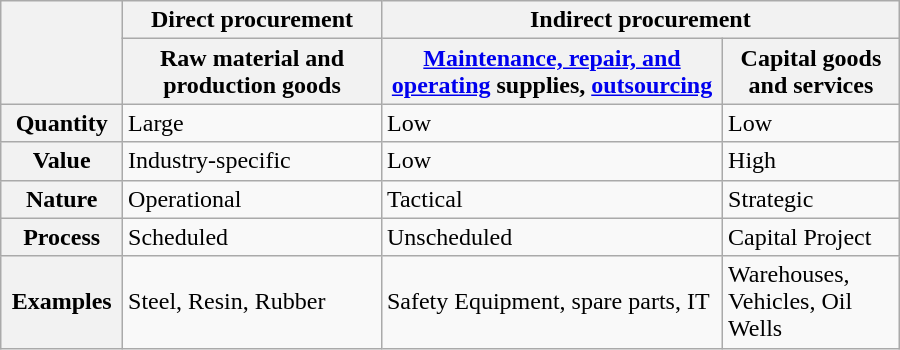<table class="wikitable" style="width:600px; margin:auto;">
<tr>
<th rowspan="2"></th>
<th>Direct procurement</th>
<th colspan="2">Indirect procurement</th>
</tr>
<tr>
<th style="width:150px;">Raw material and production goods</th>
<th style="width:200px;"><a href='#'>Maintenance, repair, and operating</a> supplies, <a href='#'>outsourcing</a></th>
<th style="width:100px;">Capital goods and services</th>
</tr>
<tr>
<th style="width:45px;">Quantity</th>
<td style="width:150px;">Large</td>
<td style="width:200px;">Low</td>
<td style="width:100px;">Low</td>
</tr>
<tr>
<th>Value</th>
<td style="width:150px;">Industry-specific</td>
<td style="width:200px;">Low</td>
<td style="width:100px;">High</td>
</tr>
<tr>
<th style="width:45px;">Nature</th>
<td style="width:150px;">Operational</td>
<td style="width:200px;">Tactical</td>
<td style="width:100px;">Strategic</td>
</tr>
<tr>
<th>Process</th>
<td>Scheduled</td>
<td>Unscheduled</td>
<td>Capital Project</td>
</tr>
<tr>
<th style="width:45px;">Examples</th>
<td style="width:150px;">Steel, Resin, Rubber</td>
<td style="width:200px;">Safety Equipment, spare parts, IT</td>
<td style="width:100px;">Warehouses, Vehicles, Oil Wells</td>
</tr>
</table>
